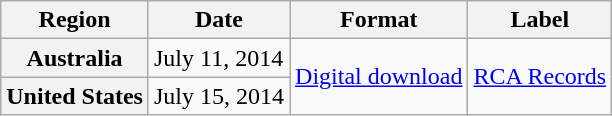<table class="wikitable plainrowheaders">
<tr>
<th>Region</th>
<th>Date</th>
<th>Format</th>
<th>Label</th>
</tr>
<tr>
<th scope="row">Australia</th>
<td>July 11, 2014</td>
<td rowspan="2"><a href='#'>Digital download</a></td>
<td rowspan="2"><a href='#'>RCA Records</a></td>
</tr>
<tr>
<th scope="row">United States</th>
<td>July 15, 2014</td>
</tr>
</table>
